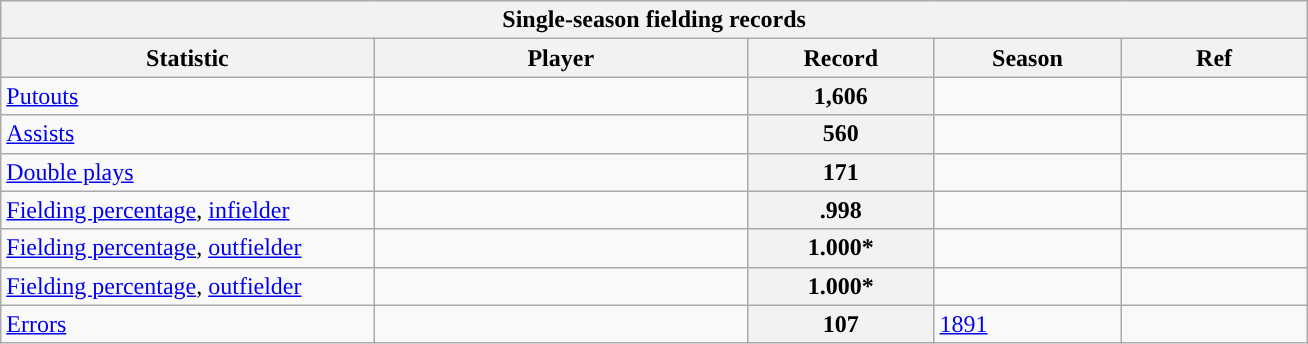<table class="wikitable" style="text-align:left" width="69%">
<tr>
<th colspan=5>Single-season fielding records</th>
</tr>
<tr>
<th scope="col" width=20%>Statistic</th>
<th scope="col" width=20%>Player</th>
<th scope="col" width=10% class="unsortable">Record</th>
<th scope="col" width=10%>Season</th>
<th scope="col" width=10% class="unsortable">Ref</th>
</tr>
<tr>
<td><a href='#'>Putouts</a></td>
<td></td>
<th scope="row">1,606</th>
<td></td>
<td></td>
</tr>
<tr>
<td><a href='#'>Assists</a></td>
<td></td>
<th scope="row">560</th>
<td></td>
<td></td>
</tr>
<tr>
<td><a href='#'>Double plays</a></td>
<td></td>
<th scope="row">171</th>
<td></td>
<td></td>
</tr>
<tr>
<td><a href='#'>Fielding percentage</a>, <a href='#'>infielder</a></td>
<td></td>
<th scope="row">.998</th>
<td></td>
<td></td>
</tr>
<tr>
<td><a href='#'>Fielding percentage</a>, <a href='#'>outfielder</a></td>
<td></td>
<th scope="row">1.000*</th>
<td></td>
<td></td>
</tr>
<tr>
<td><a href='#'>Fielding percentage</a>, <a href='#'>outfielder</a></td>
<td></td>
<th scope="row">1.000*</th>
<td></td>
<td></td>
</tr>
<tr>
<td><a href='#'>Errors</a></td>
<td></td>
<th scope="row">107</th>
<td><a href='#'>1891</a></td>
<td></td>
</tr>
</table>
